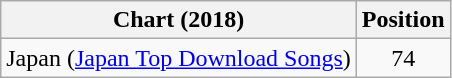<table class="wikitable plainrowheaders sortable">
<tr>
<th>Chart (2018)</th>
<th>Position</th>
</tr>
<tr>
<td>Japan (<a href='#'>Japan Top Download Songs</a>)</td>
<td style="text-align:center;">74</td>
</tr>
</table>
